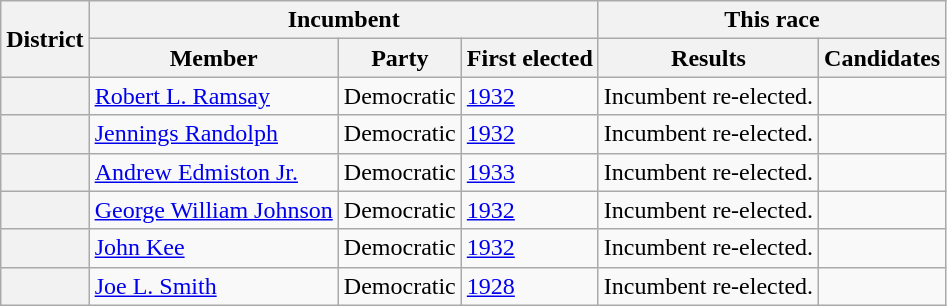<table class=wikitable>
<tr>
<th rowspan=2>District</th>
<th colspan=3>Incumbent</th>
<th colspan=2>This race</th>
</tr>
<tr>
<th>Member</th>
<th>Party</th>
<th>First elected</th>
<th>Results</th>
<th>Candidates</th>
</tr>
<tr>
<th></th>
<td><a href='#'>Robert L. Ramsay</a></td>
<td>Democratic</td>
<td><a href='#'>1932</a></td>
<td>Incumbent re-elected.</td>
<td nowrap></td>
</tr>
<tr>
<th></th>
<td><a href='#'>Jennings Randolph</a></td>
<td>Democratic</td>
<td><a href='#'>1932</a></td>
<td>Incumbent re-elected.</td>
<td nowrap></td>
</tr>
<tr>
<th></th>
<td><a href='#'>Andrew Edmiston Jr.</a></td>
<td>Democratic</td>
<td><a href='#'>1933 </a></td>
<td>Incumbent re-elected.</td>
<td nowrap></td>
</tr>
<tr>
<th></th>
<td><a href='#'>George William Johnson</a></td>
<td>Democratic</td>
<td><a href='#'>1932</a></td>
<td>Incumbent re-elected.</td>
<td nowrap></td>
</tr>
<tr>
<th></th>
<td><a href='#'>John Kee</a></td>
<td>Democratic</td>
<td><a href='#'>1932</a></td>
<td>Incumbent re-elected.</td>
<td nowrap></td>
</tr>
<tr>
<th></th>
<td><a href='#'>Joe L. Smith</a></td>
<td>Democratic</td>
<td><a href='#'>1928</a></td>
<td>Incumbent re-elected.</td>
<td nowrap></td>
</tr>
</table>
